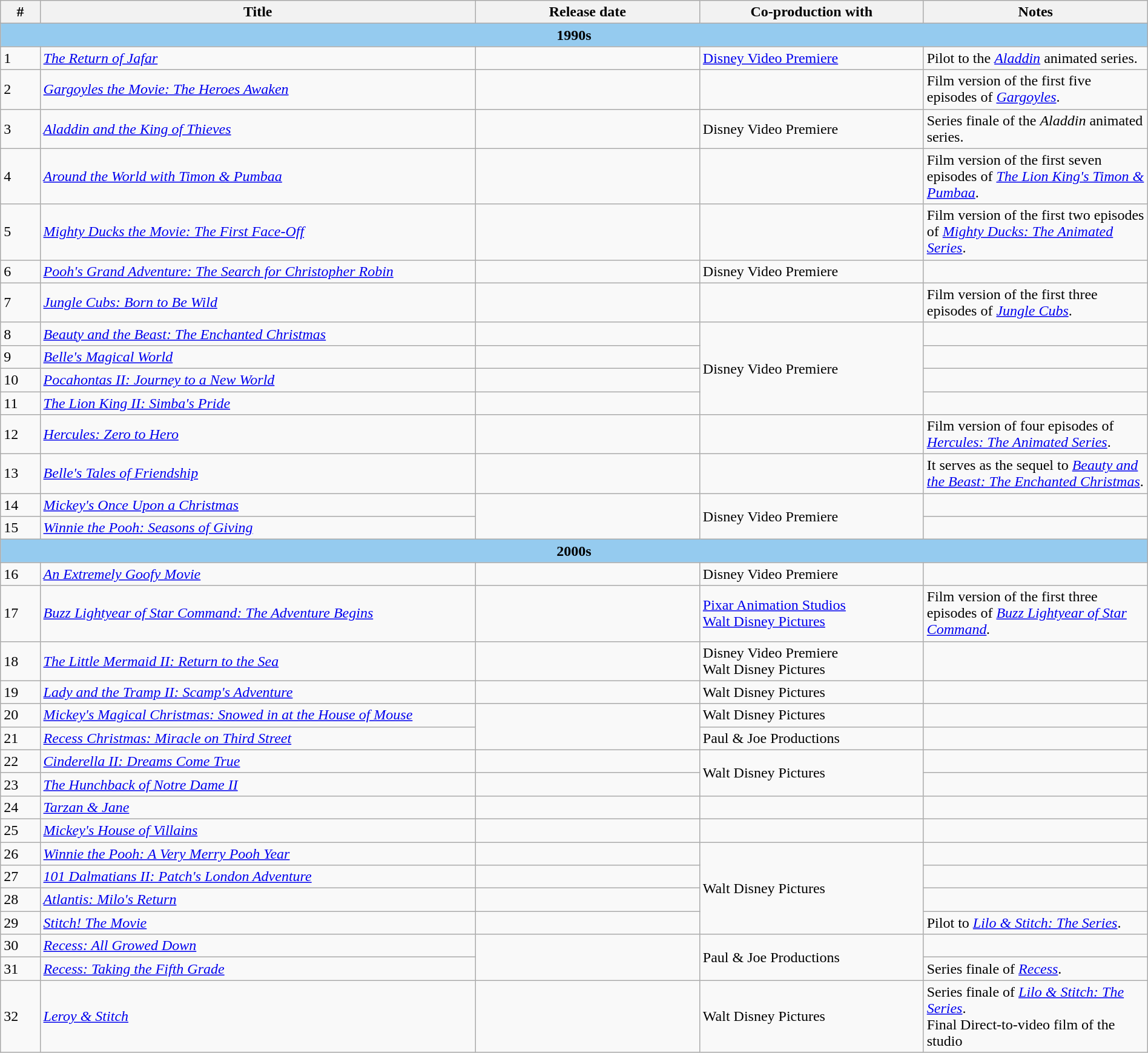<table class="wikitable sortable" style="width:100%;">
<tr>
<th width = 10px>#</th>
<th width = 250px>Title</th>
<th width = 125px>Release date</th>
<th width = 125px>Co-production with</th>
<th width = 125px>Notes</th>
</tr>
<tr>
<th colspan="5" style="background:#95CBEF;">1990s</th>
</tr>
<tr>
<td>1</td>
<td><em><a href='#'>The Return of Jafar</a></em></td>
<td align="right"></td>
<td><a href='#'>Disney Video Premiere</a></td>
<td>Pilot to the <em><a href='#'>Aladdin</a></em> animated series.</td>
</tr>
<tr>
<td>2</td>
<td><em><a href='#'>Gargoyles the Movie: The Heroes Awaken</a></em></td>
<td align="right"></td>
<td></td>
<td>Film version of the first five episodes of <em><a href='#'>Gargoyles</a></em>.</td>
</tr>
<tr>
<td>3</td>
<td><em><a href='#'>Aladdin and the King of Thieves</a></em></td>
<td align="right"></td>
<td>Disney Video Premiere</td>
<td>Series finale of the <em>Aladdin</em> animated series.</td>
</tr>
<tr>
<td>4</td>
<td><em><a href='#'>Around the World with Timon & Pumbaa</a></em></td>
<td align="right"></td>
<td></td>
<td>Film version of the first seven episodes of <em><a href='#'>The Lion King's Timon & Pumbaa</a></em>.</td>
</tr>
<tr>
<td>5</td>
<td><em><a href='#'>Mighty Ducks the Movie: The First Face-Off</a></em></td>
<td align="right"></td>
<td></td>
<td>Film version of the first two episodes of <em><a href='#'>Mighty Ducks: The Animated Series</a></em>.</td>
</tr>
<tr>
<td>6</td>
<td><em><a href='#'>Pooh's Grand Adventure: The Search for Christopher Robin</a></em></td>
<td align="right"></td>
<td>Disney Video Premiere</td>
<td></td>
</tr>
<tr>
<td>7</td>
<td><em><a href='#'>Jungle Cubs: Born to Be Wild</a></em></td>
<td align="right"></td>
<td></td>
<td>Film version of the first three episodes of <em><a href='#'>Jungle Cubs</a></em>.</td>
</tr>
<tr>
<td>8</td>
<td><em><a href='#'>Beauty and the Beast: The Enchanted Christmas</a></em></td>
<td align="right"></td>
<td rowspan="4">Disney Video Premiere</td>
<td></td>
</tr>
<tr>
<td>9</td>
<td><em><a href='#'>Belle's Magical World</a></em></td>
<td align="right"></td>
<td></td>
</tr>
<tr>
<td>10</td>
<td><em><a href='#'>Pocahontas II: Journey to a New World</a></em></td>
<td align="right"></td>
<td></td>
</tr>
<tr>
<td>11</td>
<td><em><a href='#'>The Lion King II: Simba's Pride</a></em></td>
<td align="right"></td>
<td></td>
</tr>
<tr>
<td>12</td>
<td><em><a href='#'>Hercules: Zero to Hero</a></em></td>
<td align="right"></td>
<td></td>
<td>Film version of four episodes of <em><a href='#'>Hercules: The Animated Series</a></em>.</td>
</tr>
<tr>
<td>13</td>
<td><em><a href='#'>Belle's Tales of Friendship</a></em></td>
<td align="right"></td>
<td></td>
<td>It serves as the sequel to <em><a href='#'>Beauty and the Beast: The Enchanted Christmas</a></em>.</td>
</tr>
<tr>
<td>14</td>
<td><em><a href='#'>Mickey's Once Upon a Christmas</a></em></td>
<td align="right" rowspan="2"></td>
<td rowspan="2">Disney Video Premiere</td>
<td></td>
</tr>
<tr>
<td>15</td>
<td><em><a href='#'>Winnie the Pooh: Seasons of Giving</a></em></td>
<td></td>
</tr>
<tr>
<th colspan="5" style="background:#95CBEF;">2000s</th>
</tr>
<tr>
<td>16</td>
<td><em><a href='#'>An Extremely Goofy Movie</a></em></td>
<td align="right"></td>
<td>Disney Video Premiere</td>
<td></td>
</tr>
<tr>
<td>17</td>
<td><em><a href='#'>Buzz Lightyear of Star Command: The Adventure Begins</a></em></td>
<td align="right"></td>
<td><a href='#'>Pixar Animation Studios</a><br><a href='#'>Walt Disney Pictures</a></td>
<td>Film version of the first three episodes of <em><a href='#'>Buzz Lightyear of Star Command</a>.</em></td>
</tr>
<tr>
<td>18</td>
<td><em><a href='#'>The Little Mermaid II: Return to the Sea</a></em></td>
<td align="right"></td>
<td>Disney Video Premiere<br>Walt Disney Pictures</td>
<td></td>
</tr>
<tr>
<td>19</td>
<td><em><a href='#'>Lady and the Tramp II: Scamp's Adventure</a></em></td>
<td align="right"></td>
<td>Walt Disney Pictures</td>
<td></td>
</tr>
<tr>
<td>20</td>
<td><em><a href='#'>Mickey's Magical Christmas: Snowed in at the House of Mouse</a></em></td>
<td align="right" rowspan="2"></td>
<td>Walt Disney Pictures</td>
<td></td>
</tr>
<tr>
<td>21</td>
<td><em><a href='#'>Recess Christmas: Miracle on Third Street</a></em></td>
<td>Paul & Joe Productions</td>
<td></td>
</tr>
<tr>
<td>22</td>
<td><em><a href='#'>Cinderella II: Dreams Come True</a></em></td>
<td align="right"></td>
<td rowspan="2">Walt Disney Pictures</td>
<td></td>
</tr>
<tr>
<td>23</td>
<td><em><a href='#'>The Hunchback of Notre Dame II</a></em></td>
<td align="right"></td>
<td></td>
</tr>
<tr>
<td>24</td>
<td><em><a href='#'>Tarzan & Jane</a></em></td>
<td align="right"></td>
<td></td>
<td></td>
</tr>
<tr>
<td>25</td>
<td><em><a href='#'>Mickey's House of Villains</a></em></td>
<td align="right"></td>
<td></td>
<td></td>
</tr>
<tr>
<td>26</td>
<td><em><a href='#'>Winnie the Pooh: A Very Merry Pooh Year</a></em></td>
<td align="right"></td>
<td rowspan="4">Walt Disney Pictures</td>
<td></td>
</tr>
<tr>
<td>27</td>
<td><em><a href='#'>101 Dalmatians II: Patch's London Adventure</a></em></td>
<td align="right"></td>
<td></td>
</tr>
<tr>
<td>28</td>
<td><em><a href='#'>Atlantis: Milo's Return</a></em></td>
<td align="right"></td>
<td></td>
</tr>
<tr>
<td>29</td>
<td><em><a href='#'>Stitch! The Movie</a></em></td>
<td align="right"></td>
<td>Pilot to <em><a href='#'>Lilo & Stitch: The Series</a></em>.</td>
</tr>
<tr>
<td>30</td>
<td><em><a href='#'>Recess: All Growed Down</a></em></td>
<td align="right" rowspan="2"></td>
<td rowspan="2">Paul & Joe Productions</td>
<td></td>
</tr>
<tr>
<td>31</td>
<td><em><a href='#'>Recess: Taking the Fifth Grade</a></em></td>
<td>Series finale of <em><a href='#'>Recess</a></em>.</td>
</tr>
<tr>
<td>32</td>
<td><em><a href='#'>Leroy & Stitch</a></em></td>
<td align="right"></td>
<td>Walt Disney Pictures</td>
<td>Series finale of <em><a href='#'>Lilo & Stitch: The Series</a></em>.<br>Final Direct-to-video film of the studio</td>
</tr>
</table>
